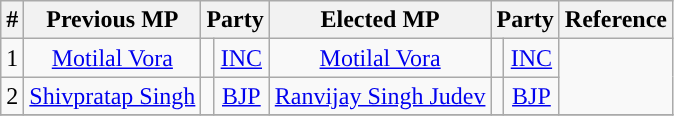<table class="wikitable">
<tr>
<th>#</th>
<th>Previous MP</th>
<th colspan=2>Party</th>
<th>Elected MP</th>
<th colspan=2>Party</th>
<th>Reference</th>
</tr>
<tr style="text-align:center;">
<td>1</td>
<td><a href='#'>Motilal Vora</a></td>
<td width="1px"></td>
<td rowspan=1><a href='#'>INC</a></td>
<td><a href='#'>Motilal Vora</a></td>
<td width="1px"></td>
<td rowspan=1><a href='#'>INC</a></td>
<td rowspan=2></td>
</tr>
<tr style="text-align:center;">
<td>2</td>
<td><a href='#'>Shivpratap Singh</a></td>
<td width="1px"></td>
<td rowspan=1><a href='#'>BJP</a></td>
<td><a href='#'>Ranvijay Singh Judev</a></td>
<td width="1px"></td>
<td rowspan=1><a href='#'>BJP</a></td>
</tr>
<tr style="text-align:center;">
</tr>
</table>
